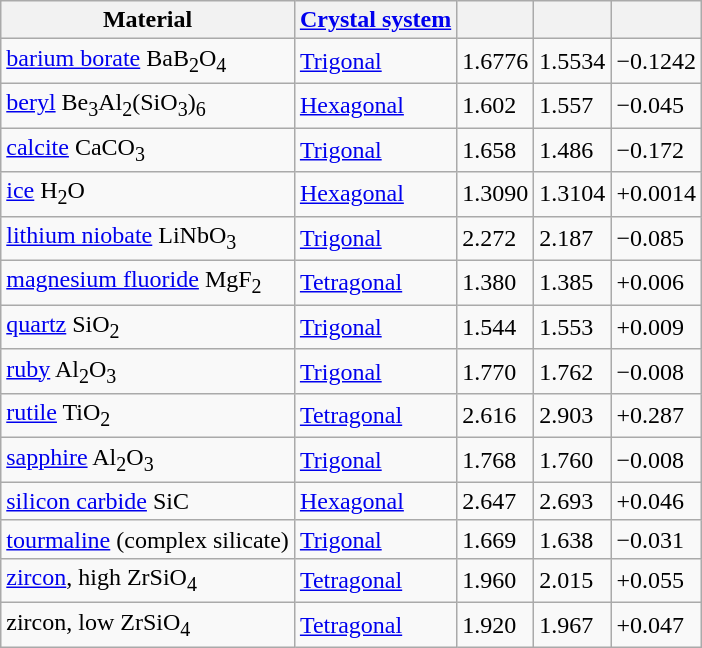<table class="wikitable sortable" style="margin: 0em 0em 1em 1em;">
<tr>
<th>Material</th>
<th><a href='#'>Crystal system</a></th>
<th></th>
<th></th>
<th></th>
</tr>
<tr>
<td><a href='#'>barium borate</a> BaB<sub>2</sub>O<sub>4</sub></td>
<td><a href='#'>Trigonal</a></td>
<td>1.6776</td>
<td>1.5534</td>
<td>−0.1242</td>
</tr>
<tr>
<td><a href='#'>beryl</a> Be<sub>3</sub>Al<sub>2</sub>(SiO<sub>3</sub>)<sub>6</sub></td>
<td><a href='#'>Hexagonal</a></td>
<td>1.602</td>
<td>1.557</td>
<td>−0.045</td>
</tr>
<tr>
<td><a href='#'>calcite</a> CaCO<sub>3</sub></td>
<td><a href='#'>Trigonal</a></td>
<td>1.658</td>
<td>1.486</td>
<td>−0.172</td>
</tr>
<tr>
<td><a href='#'>ice</a> H<sub>2</sub>O</td>
<td><a href='#'>Hexagonal</a></td>
<td>1.3090</td>
<td>1.3104</td>
<td>+0.0014</td>
</tr>
<tr>
<td><a href='#'>lithium niobate</a> LiNbO<sub>3</sub></td>
<td><a href='#'>Trigonal</a></td>
<td>2.272</td>
<td>2.187</td>
<td>−0.085</td>
</tr>
<tr>
<td><a href='#'>magnesium fluoride</a> MgF<sub>2</sub></td>
<td><a href='#'>Tetragonal</a></td>
<td>1.380</td>
<td>1.385</td>
<td>+0.006</td>
</tr>
<tr>
<td><a href='#'>quartz</a> SiO<sub>2</sub></td>
<td><a href='#'>Trigonal</a></td>
<td>1.544</td>
<td>1.553</td>
<td>+0.009</td>
</tr>
<tr>
<td><a href='#'>ruby</a> Al<sub>2</sub>O<sub>3</sub></td>
<td><a href='#'>Trigonal</a></td>
<td>1.770</td>
<td>1.762</td>
<td>−0.008</td>
</tr>
<tr>
<td><a href='#'>rutile</a> TiO<sub>2</sub></td>
<td><a href='#'>Tetragonal</a></td>
<td>2.616</td>
<td>2.903</td>
<td>+0.287</td>
</tr>
<tr>
<td><a href='#'>sapphire</a> Al<sub>2</sub>O<sub>3</sub></td>
<td><a href='#'>Trigonal</a></td>
<td>1.768</td>
<td>1.760</td>
<td>−0.008</td>
</tr>
<tr>
<td><a href='#'>silicon carbide</a> SiC</td>
<td><a href='#'>Hexagonal</a></td>
<td>2.647</td>
<td>2.693</td>
<td>+0.046</td>
</tr>
<tr>
<td><a href='#'>tourmaline</a> (complex silicate)</td>
<td><a href='#'>Trigonal</a></td>
<td>1.669</td>
<td>1.638</td>
<td>−0.031</td>
</tr>
<tr>
<td><a href='#'>zircon</a>, high ZrSiO<sub>4</sub></td>
<td><a href='#'>Tetragonal</a></td>
<td>1.960</td>
<td>2.015</td>
<td>+0.055</td>
</tr>
<tr>
<td>zircon, low ZrSiO<sub>4</sub></td>
<td><a href='#'>Tetragonal</a></td>
<td>1.920</td>
<td>1.967</td>
<td>+0.047</td>
</tr>
</table>
